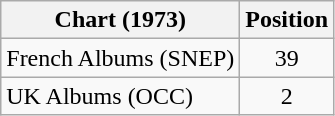<table class="wikitable" style="text-align:center;">
<tr>
<th scope="col">Chart (1973)</th>
<th scope="col">Position</th>
</tr>
<tr>
<td align="left">French Albums (SNEP)</td>
<td>39</td>
</tr>
<tr>
<td align="left">UK Albums (OCC)</td>
<td>2</td>
</tr>
</table>
